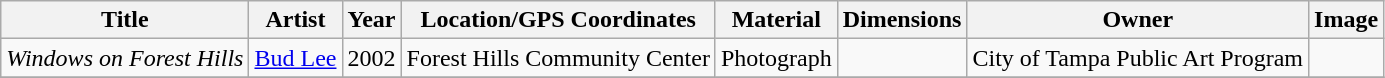<table class="wikitable sortable">
<tr>
<th>Title</th>
<th>Artist</th>
<th>Year</th>
<th>Location/GPS Coordinates</th>
<th>Material</th>
<th>Dimensions</th>
<th>Owner</th>
<th>Image</th>
</tr>
<tr>
<td><em>Windows on Forest Hills</em></td>
<td><a href='#'>Bud Lee</a></td>
<td>2002</td>
<td>Forest Hills Community Center</td>
<td>Photograph</td>
<td></td>
<td>City of Tampa Public Art Program</td>
<td></td>
</tr>
<tr>
</tr>
</table>
